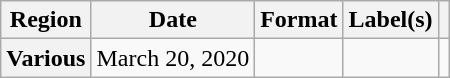<table class="wikitable plainrowheaders">
<tr>
<th scope="col">Region</th>
<th scope="col">Date</th>
<th scope="col">Format</th>
<th scope="col">Label(s)</th>
<th scope="col"></th>
</tr>
<tr>
<th scope="row">Various</th>
<td>March 20, 2020</td>
<td></td>
<td></td>
<td></td>
</tr>
</table>
